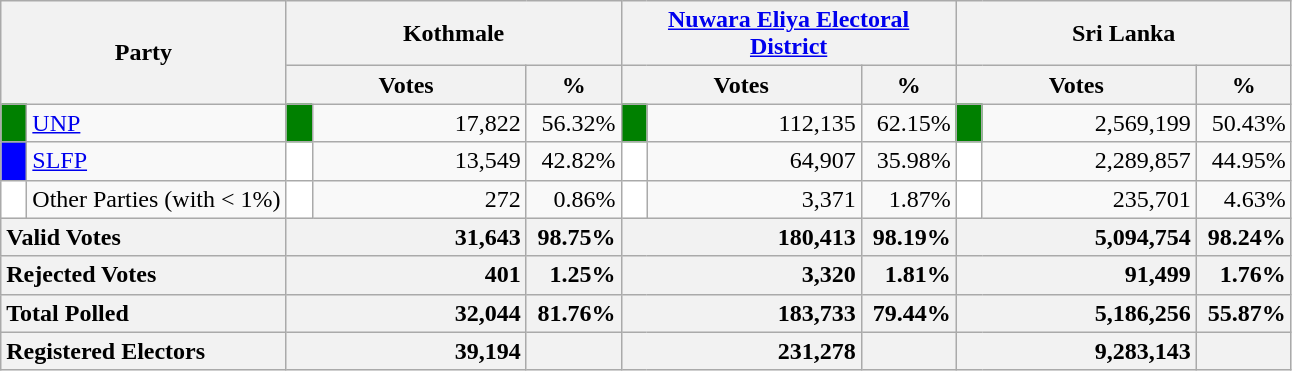<table class="wikitable">
<tr>
<th colspan="2" width="144px"rowspan="2">Party</th>
<th colspan="3" width="216px">Kothmale</th>
<th colspan="3" width="216px"><a href='#'>Nuwara Eliya Electoral District</a></th>
<th colspan="3" width="216px">Sri Lanka</th>
</tr>
<tr>
<th colspan="2" width="144px">Votes</th>
<th>%</th>
<th colspan="2" width="144px">Votes</th>
<th>%</th>
<th colspan="2" width="144px">Votes</th>
<th>%</th>
</tr>
<tr>
<td style="background-color:green;" width="10px"></td>
<td style="text-align:left;"><a href='#'>UNP</a></td>
<td style="background-color:green;" width="10px"></td>
<td style="text-align:right;">17,822</td>
<td style="text-align:right;">56.32%</td>
<td style="background-color:green;" width="10px"></td>
<td style="text-align:right;">112,135</td>
<td style="text-align:right;">62.15%</td>
<td style="background-color:green;" width="10px"></td>
<td style="text-align:right;">2,569,199</td>
<td style="text-align:right;">50.43%</td>
</tr>
<tr>
<td style="background-color:blue;" width="10px"></td>
<td style="text-align:left;"><a href='#'>SLFP</a></td>
<td style="background-color:white;" width="10px"></td>
<td style="text-align:right;">13,549</td>
<td style="text-align:right;">42.82%</td>
<td style="background-color:white;" width="10px"></td>
<td style="text-align:right;">64,907</td>
<td style="text-align:right;">35.98%</td>
<td style="background-color:white;" width="10px"></td>
<td style="text-align:right;">2,289,857</td>
<td style="text-align:right;">44.95%</td>
</tr>
<tr>
<td style="background-color:white;" width="10px"></td>
<td style="text-align:left;">Other Parties (with < 1%)</td>
<td style="background-color:white;" width="10px"></td>
<td style="text-align:right;">272</td>
<td style="text-align:right;">0.86%</td>
<td style="background-color:white;" width="10px"></td>
<td style="text-align:right;">3,371</td>
<td style="text-align:right;">1.87%</td>
<td style="background-color:white;" width="10px"></td>
<td style="text-align:right;">235,701</td>
<td style="text-align:right;">4.63%</td>
</tr>
<tr>
<th colspan="2" width="144px"style="text-align:left;">Valid Votes</th>
<th style="text-align:right;"colspan="2" width="144px">31,643</th>
<th style="text-align:right;">98.75%</th>
<th style="text-align:right;"colspan="2" width="144px">180,413</th>
<th style="text-align:right;">98.19%</th>
<th style="text-align:right;"colspan="2" width="144px">5,094,754</th>
<th style="text-align:right;">98.24%</th>
</tr>
<tr>
<th colspan="2" width="144px"style="text-align:left;">Rejected Votes</th>
<th style="text-align:right;"colspan="2" width="144px">401</th>
<th style="text-align:right;">1.25%</th>
<th style="text-align:right;"colspan="2" width="144px">3,320</th>
<th style="text-align:right;">1.81%</th>
<th style="text-align:right;"colspan="2" width="144px">91,499</th>
<th style="text-align:right;">1.76%</th>
</tr>
<tr>
<th colspan="2" width="144px"style="text-align:left;">Total Polled</th>
<th style="text-align:right;"colspan="2" width="144px">32,044</th>
<th style="text-align:right;">81.76%</th>
<th style="text-align:right;"colspan="2" width="144px">183,733</th>
<th style="text-align:right;">79.44%</th>
<th style="text-align:right;"colspan="2" width="144px">5,186,256</th>
<th style="text-align:right;">55.87%</th>
</tr>
<tr>
<th colspan="2" width="144px"style="text-align:left;">Registered Electors</th>
<th style="text-align:right;"colspan="2" width="144px">39,194</th>
<th></th>
<th style="text-align:right;"colspan="2" width="144px">231,278</th>
<th></th>
<th style="text-align:right;"colspan="2" width="144px">9,283,143</th>
<th></th>
</tr>
</table>
